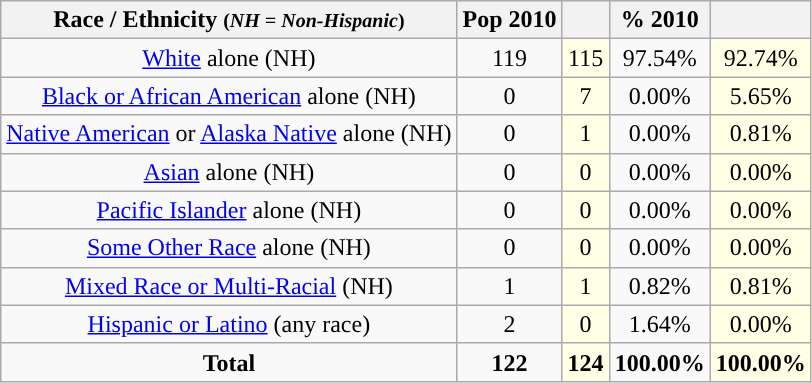<table class="wikitable" style="text-align:center;">
<tr>
<th>Race / Ethnicity <small>(<em>NH = Non-Hispanic</em>)</small></th>
<th>Pop 2010</th>
<th></th>
<th>% 2010</th>
<th></th>
</tr>
<tr>
<td><a href='#'>White</a> alone (NH)</td>
<td>119</td>
<td style='background: #ffffe6;'>115</td>
<td>97.54%</td>
<td style='background: #ffffe6;'>92.74%</td>
</tr>
<tr>
<td><a href='#'>Black or African American</a> alone (NH)</td>
<td>0</td>
<td style='background: #ffffe6;'>7</td>
<td>0.00%</td>
<td style='background: #ffffe6;'>5.65%</td>
</tr>
<tr>
<td><a href='#'>Native American</a> or <a href='#'>Alaska Native</a> alone (NH)</td>
<td>0</td>
<td style='background: #ffffe6;'>1</td>
<td>0.00%</td>
<td style='background: #ffffe6;'>0.81%</td>
</tr>
<tr>
<td><a href='#'>Asian</a> alone (NH)</td>
<td>0</td>
<td style='background: #ffffe6;'>0</td>
<td>0.00%</td>
<td style='background: #ffffe6;'>0.00%</td>
</tr>
<tr>
<td><a href='#'>Pacific Islander</a> alone (NH)</td>
<td>0</td>
<td style='background: #ffffe6;'>0</td>
<td>0.00%</td>
<td style='background: #ffffe6;'>0.00%</td>
</tr>
<tr>
<td><a href='#'>Some Other Race</a> alone (NH)</td>
<td>0</td>
<td style='background: #ffffe6;'>0</td>
<td>0.00%</td>
<td style='background: #ffffe6;'>0.00%</td>
</tr>
<tr>
<td><a href='#'>Mixed Race or Multi-Racial</a> (NH)</td>
<td>1</td>
<td style='background: #ffffe6;'>1</td>
<td>0.82%</td>
<td style='background: #ffffe6;'>0.81%</td>
</tr>
<tr>
<td><a href='#'>Hispanic or Latino</a> (any race)</td>
<td>2</td>
<td style='background: #ffffe6;'>0</td>
<td>1.64%</td>
<td style='background: #ffffe6;'>0.00%</td>
</tr>
<tr>
<td><strong>Total</strong></td>
<td><strong>122</strong></td>
<td style='background: #ffffe6;'><strong>124</strong></td>
<td><strong>100.00%</strong></td>
<td style='background: #ffffe6;'><strong>100.00%</strong></td>
</tr>
</table>
